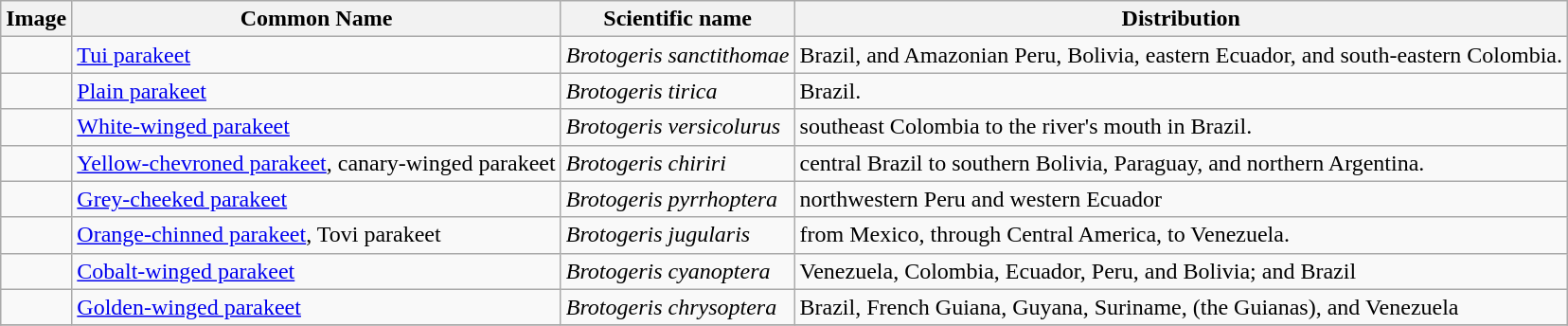<table class="wikitable sortable">
<tr>
<th>Image</th>
<th>Common Name</th>
<th>Scientific name</th>
<th>Distribution</th>
</tr>
<tr>
<td></td>
<td><a href='#'>Tui parakeet</a></td>
<td><em>Brotogeris sanctithomae</em></td>
<td>Brazil, and Amazonian Peru, Bolivia, eastern Ecuador, and south-eastern Colombia.</td>
</tr>
<tr>
<td></td>
<td><a href='#'>Plain parakeet</a></td>
<td><em>Brotogeris tirica</em></td>
<td>Brazil.</td>
</tr>
<tr>
<td></td>
<td><a href='#'>White-winged parakeet</a></td>
<td><em>Brotogeris versicolurus</em></td>
<td>southeast Colombia to the river's mouth in Brazil.</td>
</tr>
<tr>
<td></td>
<td><a href='#'>Yellow-chevroned parakeet</a>, canary-winged parakeet</td>
<td><em>Brotogeris chiriri</em></td>
<td>central Brazil to southern Bolivia, Paraguay, and northern Argentina.</td>
</tr>
<tr>
<td></td>
<td><a href='#'>Grey-cheeked parakeet</a></td>
<td><em>Brotogeris pyrrhoptera</em></td>
<td>northwestern Peru and western Ecuador</td>
</tr>
<tr>
<td></td>
<td><a href='#'>Orange-chinned parakeet</a>, Tovi parakeet</td>
<td><em>Brotogeris jugularis</em> </td>
<td>from Mexico, through Central America, to Venezuela.</td>
</tr>
<tr>
<td></td>
<td><a href='#'>Cobalt-winged parakeet</a></td>
<td><em>Brotogeris cyanoptera</em></td>
<td>Venezuela, Colombia, Ecuador, Peru, and Bolivia; and Brazil</td>
</tr>
<tr>
<td></td>
<td><a href='#'>Golden-winged parakeet</a></td>
<td><em>Brotogeris chrysoptera</em></td>
<td>Brazil, French Guiana, Guyana, Suriname, (the Guianas), and Venezuela</td>
</tr>
<tr>
</tr>
</table>
